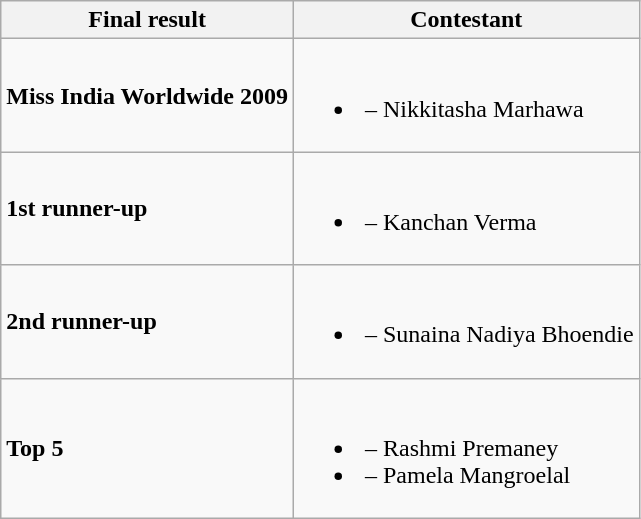<table class="wikitable">
<tr>
<th>Final result</th>
<th>Contestant</th>
</tr>
<tr>
<td><strong>Miss India Worldwide 2009</strong></td>
<td><br><ul><li><strong></strong> – Nikkitasha Marhawa</li></ul></td>
</tr>
<tr>
<td><strong>1st runner-up</strong></td>
<td><br><ul><li><strong></strong> – Kanchan Verma</li></ul></td>
</tr>
<tr>
<td><strong>2nd runner-up</strong></td>
<td><br><ul><li><strong></strong> – Sunaina Nadiya Bhoendie</li></ul></td>
</tr>
<tr>
<td><strong>Top 5</strong></td>
<td><br><ul><li><strong></strong> – Rashmi Premaney</li><li><strong></strong> – Pamela Mangroelal</li></ul></td>
</tr>
</table>
